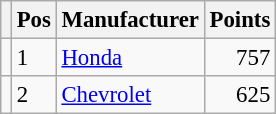<table class="wikitable" style="font-size: 95%;">
<tr>
<th></th>
<th>Pos</th>
<th>Manufacturer</th>
<th>Points</th>
</tr>
<tr>
<td align="left"></td>
<td>1</td>
<td> <a href='#'>Honda</a></td>
<td align="right">757</td>
</tr>
<tr>
<td align="left"></td>
<td>2</td>
<td> <a href='#'>Chevrolet</a></td>
<td align="right">625</td>
</tr>
</table>
